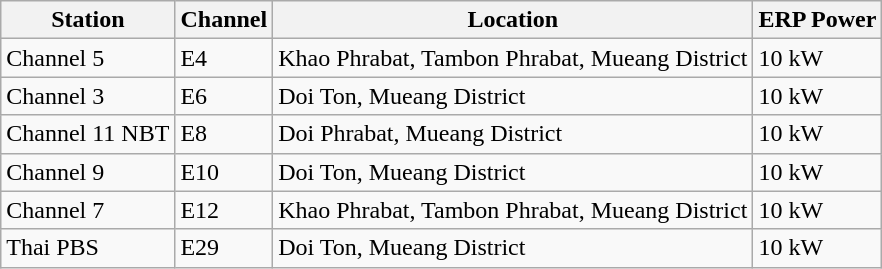<table class="wikitable">
<tr>
<th>Station</th>
<th>Channel</th>
<th>Location</th>
<th>ERP Power</th>
</tr>
<tr>
<td>Channel 5</td>
<td>E4</td>
<td>Khao Phrabat, Tambon Phrabat, Mueang District</td>
<td>10 kW</td>
</tr>
<tr>
<td>Channel 3</td>
<td>E6</td>
<td>Doi Ton, Mueang District</td>
<td>10 kW</td>
</tr>
<tr>
<td>Channel 11 NBT</td>
<td>E8</td>
<td>Doi Phrabat, Mueang District</td>
<td>10 kW</td>
</tr>
<tr>
<td>Channel 9</td>
<td>E10</td>
<td>Doi Ton, Mueang District</td>
<td>10 kW</td>
</tr>
<tr>
<td>Channel 7</td>
<td>E12</td>
<td>Khao Phrabat, Tambon Phrabat, Mueang District</td>
<td>10 kW</td>
</tr>
<tr>
<td>Thai PBS</td>
<td>E29</td>
<td>Doi Ton, Mueang District</td>
<td>10 kW</td>
</tr>
</table>
